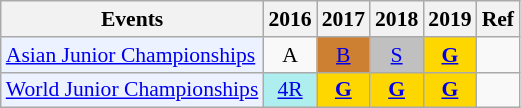<table class="wikitable" style="font-size: 90%; text-align:center">
<tr>
<th>Events</th>
<th>2016</th>
<th>2017</th>
<th>2018</th>
<th>2019</th>
<th>Ref</th>
</tr>
<tr>
<td bgcolor="#ECF2FF"; align="left"><a href='#'>Asian Junior Championships</a></td>
<td>A</td>
<td bgcolor=CD7F32><a href='#'>B</a></td>
<td bgcolor=silver><a href='#'>S</a></td>
<td bgcolor=gold><a href='#'><strong>G</strong></a></td>
<td></td>
</tr>
<tr>
<td bgcolor="#ECF2FF"; align="left"><a href='#'>World Junior Championships</a></td>
<td bgcolor=AFEEEE><a href='#'>4R</a></td>
<td bgcolor=gold><a href='#'><strong>G</strong></a></td>
<td bgcolor=gold><a href='#'><strong>G</strong></a></td>
<td bgcolor=gold><a href='#'><strong>G</strong></a></td>
<td></td>
</tr>
</table>
